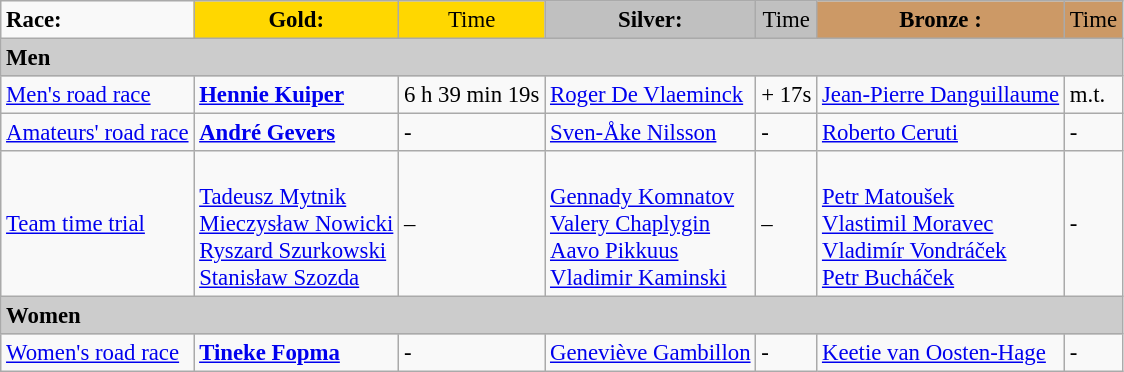<table class="wikitable" style="text-align: left; font-size: 95%; border: gray solid 1px; border-collapse: collapse;">
<tr>
<td><strong>Race:</strong></td>
<td style="text-align:center;background-color:gold;"><strong>Gold:</strong></td>
<td style="text-align:center;background-color:gold;">Time</td>
<td style="text-align:center;background-color:silver;"><strong>Silver:</strong></td>
<td style="text-align:center;background-color:silver;">Time</td>
<td style="text-align:center;background-color:#CC9966;"><strong>Bronze :</strong></td>
<td style="text-align:center;background-color:#CC9966;">Time</td>
</tr>
<tr bgcolor="#cccccc">
<td colspan=7><strong>Men</strong></td>
</tr>
<tr>
<td><a href='#'>Men's road race</a><br></td>
<td><strong><a href='#'>Hennie Kuiper</a></strong><br><small></small></td>
<td>6 h 39 min 19s</td>
<td><a href='#'>Roger De Vlaeminck</a><br><small></small></td>
<td>+ 17s</td>
<td><a href='#'>Jean-Pierre Danguillaume</a><br><small></small></td>
<td>m.t.</td>
</tr>
<tr>
<td><a href='#'>Amateurs' road race</a></td>
<td><strong><a href='#'>André Gevers</a></strong><br><small></small></td>
<td>-</td>
<td><a href='#'>Sven-Åke Nilsson</a><br><small></small></td>
<td>-</td>
<td><a href='#'>Roberto Ceruti</a><br><small></small></td>
<td>-</td>
</tr>
<tr>
<td><a href='#'>Team time trial</a></td>
<td><strong></strong> <br> <a href='#'>Tadeusz Mytnik</a><br> <a href='#'>Mieczysław Nowicki</a><br> <a href='#'>Ryszard Szurkowski</a><br> <a href='#'>Stanisław Szozda</a></td>
<td>–</td>
<td> <br> <a href='#'>Gennady Komnatov</a><br> <a href='#'>Valery Chaplygin</a><br> <a href='#'>Aavo Pikkuus</a><br> <a href='#'>Vladimir Kaminski</a></td>
<td>–</td>
<td> <br> <a href='#'>Petr Matoušek</a><br> <a href='#'>Vlastimil Moravec</a><br> <a href='#'>Vladimír Vondráček</a><br> <a href='#'>Petr Bucháček</a></td>
<td>-</td>
</tr>
<tr bgcolor="#cccccc">
<td colspan=7><strong>Women</strong></td>
</tr>
<tr>
<td><a href='#'>Women's road race</a></td>
<td><strong><a href='#'>Tineke Fopma</a></strong><br><small></small></td>
<td>-</td>
<td><a href='#'>Geneviève Gambillon</a><br><small></small></td>
<td>-</td>
<td><a href='#'>Keetie van Oosten-Hage</a><br><small></small></td>
<td>-</td>
</tr>
</table>
